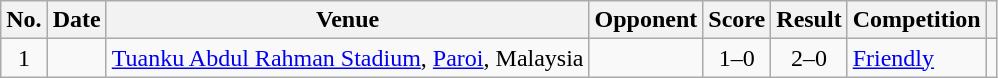<table class="wikitable sortable">
<tr>
<th scope="col">No.</th>
<th scope="col">Date</th>
<th scope="col">Venue</th>
<th scope="col">Opponent</th>
<th scope="col">Score</th>
<th scope="col">Result</th>
<th scope="col">Competition</th>
<th scope="col" class="unsortable"></th>
</tr>
<tr>
<td align="center">1</td>
<td></td>
<td><a href='#'>Tuanku Abdul Rahman Stadium</a>, <a href='#'>Paroi</a>, Malaysia</td>
<td></td>
<td align="center">1–0</td>
<td align="center">2–0</td>
<td><a href='#'>Friendly</a></td>
<td></td>
</tr>
</table>
